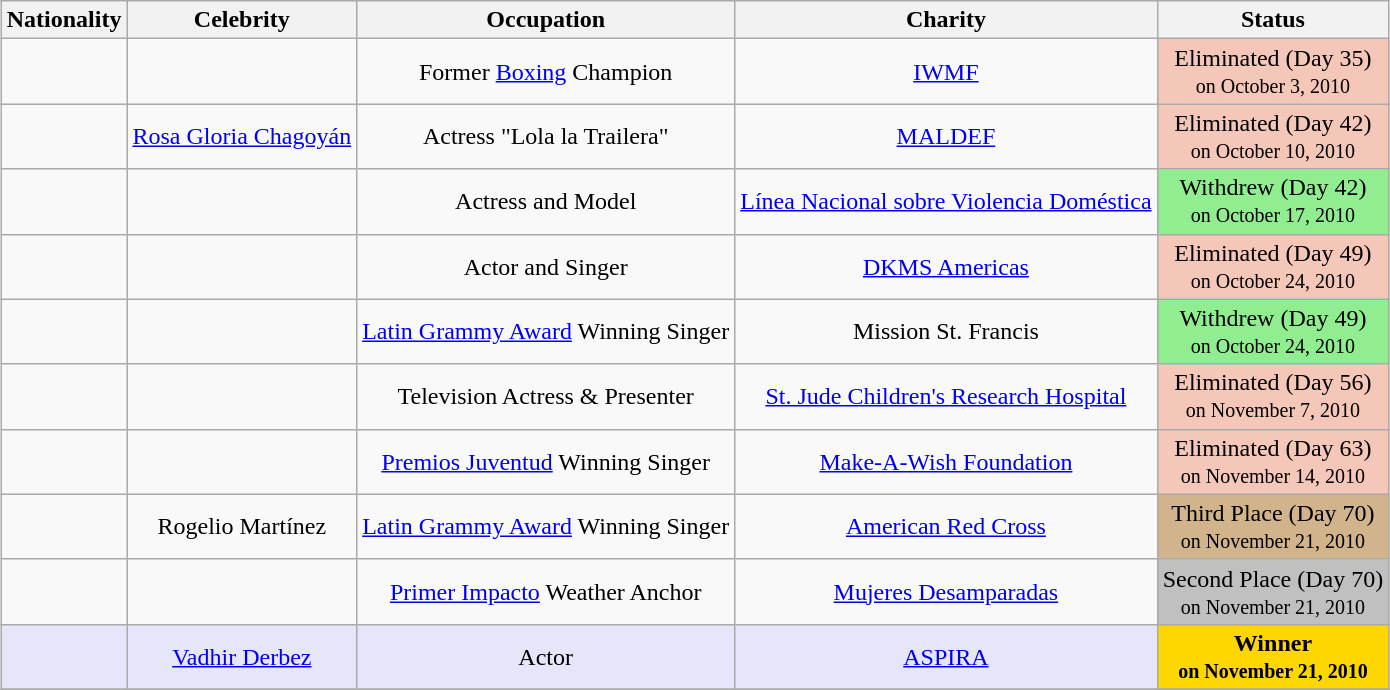<table class="wikitable sortable" style="text-align:center; margin:auto;" font-size:95%;">
<tr>
<th>Nationality</th>
<th>Celebrity</th>
<th>Occupation</th>
<th>Charity</th>
<th>Status</th>
</tr>
<tr>
<td></td>
<td></td>
<td>Former <a href='#'>Boxing</a> Champion</td>
<td><a href='#'>IWMF</a></td>
<td style="background:#f4c7b8;">Eliminated (Day 35) <br><small>on October 3, 2010</small></td>
</tr>
<tr>
<td></td>
<td><a href='#'>Rosa Gloria Chagoyán</a></td>
<td>Actress "Lola la Trailera"</td>
<td><a href='#'>MALDEF</a></td>
<td style="background:#f4c7b8;">Eliminated (Day 42) <br><small>on October 10, 2010</small></td>
</tr>
<tr>
<td></td>
<td></td>
<td>Actress and Model</td>
<td><a href='#'>Línea Nacional sobre Violencia Doméstica</a></td>
<td style="background:lightgreen;">Withdrew (Day 42) <br><small>on October 17, 2010</small></td>
</tr>
<tr>
<td></td>
<td></td>
<td>Actor and Singer</td>
<td><a href='#'>DKMS Americas</a></td>
<td style="background:#f4c7b8;">Eliminated (Day 49) <br><small>on October 24, 2010</small></td>
</tr>
<tr>
<td></td>
<td></td>
<td><a href='#'>Latin Grammy Award</a> Winning Singer</td>
<td>Mission St. Francis</td>
<td style="background:lightgreen;">Withdrew (Day 49) <br><small>on October 24, 2010</small></td>
</tr>
<tr>
<td></td>
<td></td>
<td>Television Actress & Presenter</td>
<td><a href='#'>St. Jude Children's Research Hospital</a></td>
<td style="background:#f4c7b8;">Eliminated (Day 56) <br><small>on November 7, 2010</small></td>
</tr>
<tr>
<td></td>
<td></td>
<td><a href='#'>Premios Juventud</a> Winning Singer</td>
<td><a href='#'>Make-A-Wish Foundation</a></td>
<td style="background:#f4c7b8;">Eliminated (Day 63)<br><small>on November 14, 2010</small></td>
</tr>
<tr>
<td></td>
<td>Rogelio Martínez</td>
<td><a href='#'>Latin Grammy Award</a> Winning Singer</td>
<td><a href='#'>American Red Cross</a></td>
<td style="background:tan;">Third Place (Day 70) <br><small>on November 21, 2010</small></td>
</tr>
<tr>
<td></td>
<td></td>
<td><a href='#'>Primer Impacto</a> Weather Anchor</td>
<td><a href='#'>Mujeres Desamparadas</a></td>
<td style="background:silver;">Second Place (Day 70) <br><small>on November 21, 2010</small></td>
</tr>
<tr style="background:lavender;">
<td></td>
<td><a href='#'>Vadhir Derbez</a></td>
<td>Actor</td>
<td><a href='#'>ASPIRA</a></td>
<td style="background:gold;"><strong>Winner<br><small>on November 21, 2010</small></strong></td>
</tr>
<tr>
</tr>
</table>
